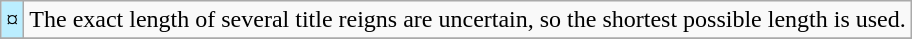<table class="wikitable">
<tr>
<td style="background-color:#bbeeff">¤</td>
<td>The exact length of several title reigns are uncertain, so the shortest possible length is used.</td>
</tr>
<tr>
</tr>
</table>
